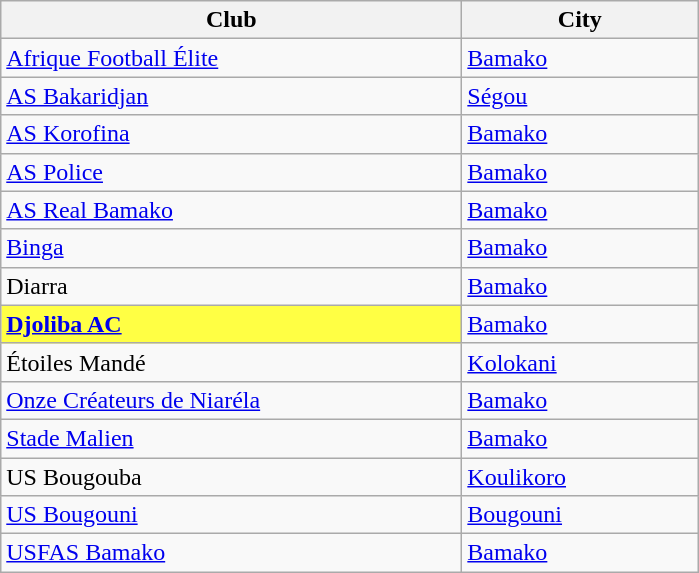<table class="wikitable sortable">
<tr>
<th width="300px">Club</th>
<th width="150px">City</th>
</tr>
<tr>
<td><a href='#'>Afrique Football Élite</a></td>
<td><a href='#'>Bamako</a></td>
</tr>
<tr>
<td><a href='#'>AS Bakaridjan</a></td>
<td><a href='#'>Ségou</a></td>
</tr>
<tr>
<td><a href='#'>AS Korofina</a></td>
<td><a href='#'>Bamako</a></td>
</tr>
<tr>
<td><a href='#'>AS Police</a></td>
<td><a href='#'>Bamako</a></td>
</tr>
<tr>
<td><a href='#'>AS Real Bamako</a></td>
<td><a href='#'>Bamako</a></td>
</tr>
<tr>
<td><a href='#'>Binga</a></td>
<td><a href='#'>Bamako</a></td>
</tr>
<tr>
<td>Diarra</td>
<td><a href='#'>Bamako</a></td>
</tr>
<tr>
<td bgcolor=#ffff44><strong><a href='#'>Djoliba AC</a></strong></td>
<td><a href='#'>Bamako</a></td>
</tr>
<tr>
<td>Étoiles Mandé</td>
<td><a href='#'>Kolokani</a></td>
</tr>
<tr>
<td><a href='#'>Onze Créateurs de Niaréla</a></td>
<td><a href='#'>Bamako</a></td>
</tr>
<tr>
<td><a href='#'>Stade Malien</a></td>
<td><a href='#'>Bamako</a></td>
</tr>
<tr>
<td>US Bougouba</td>
<td><a href='#'>Koulikoro</a></td>
</tr>
<tr>
<td><a href='#'>US Bougouni</a></td>
<td><a href='#'>Bougouni</a></td>
</tr>
<tr>
<td><a href='#'>USFAS Bamako</a></td>
<td><a href='#'>Bamako</a></td>
</tr>
</table>
